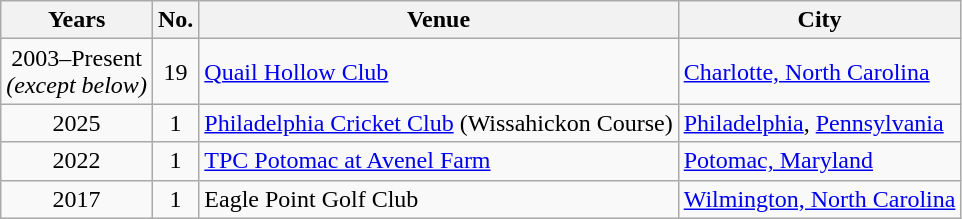<table class=wikitable style="text-align:center">
<tr>
<th>Years</th>
<th>No.</th>
<th>Venue</th>
<th>City</th>
</tr>
<tr>
<td>2003–Present<br><em>(except below)</em></td>
<td>19</td>
<td align=left><a href='#'>Quail Hollow Club</a></td>
<td align=left><a href='#'>Charlotte, North Carolina</a></td>
</tr>
<tr>
<td>2025</td>
<td>1</td>
<td align=left><a href='#'>Philadelphia Cricket Club</a> (Wissahickon Course)</td>
<td align=left><a href='#'>Philadelphia</a>, <a href='#'>Pennsylvania</a></td>
</tr>
<tr>
<td>2022</td>
<td>1</td>
<td align=left><a href='#'>TPC Potomac at Avenel Farm</a></td>
<td align=left><a href='#'>Potomac, Maryland</a></td>
</tr>
<tr>
<td>2017</td>
<td>1</td>
<td align=left>Eagle Point Golf Club</td>
<td align=left><a href='#'>Wilmington, North Carolina</a></td>
</tr>
</table>
